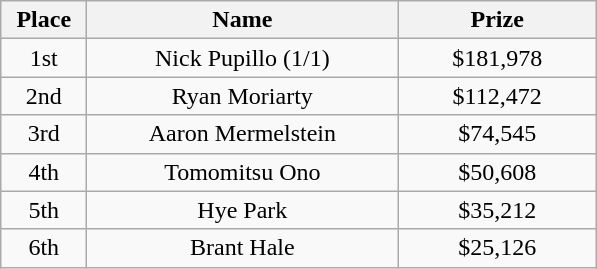<table class="wikitable">
<tr>
<th width="50">Place</th>
<th width="200">Name</th>
<th width="125">Prize</th>
</tr>
<tr>
<td align = "center">1st</td>
<td align = "center"> Nick Pupillo (1/1)</td>
<td align = "center">$181,978</td>
</tr>
<tr>
<td align = "center">2nd</td>
<td align = "center"> Ryan Moriarty</td>
<td align = "center">$112,472</td>
</tr>
<tr>
<td align = "center">3rd</td>
<td align = "center"> Aaron Mermelstein</td>
<td align = "center">$74,545</td>
</tr>
<tr>
<td align = "center">4th</td>
<td align = "center"> Tomomitsu Ono</td>
<td align = "center">$50,608</td>
</tr>
<tr>
<td align = "center">5th</td>
<td align = "center"> Hye Park</td>
<td align = "center">$35,212</td>
</tr>
<tr>
<td align = "center">6th</td>
<td align = "center"> Brant Hale</td>
<td align = "center">$25,126</td>
</tr>
</table>
